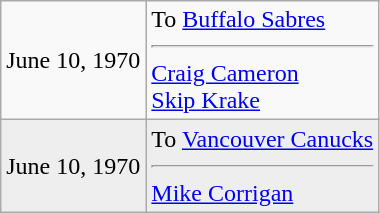<table class="wikitable">
<tr>
<td>June 10, 1970</td>
<td valign="top">To <a href='#'>Buffalo Sabres</a><hr><a href='#'>Craig Cameron</a> <br> <a href='#'>Skip Krake</a></td>
</tr>
<tr style="background:#eee;">
<td>June 10, 1970</td>
<td valign="top">To <a href='#'>Vancouver Canucks</a><hr><a href='#'>Mike Corrigan</a></td>
</tr>
</table>
